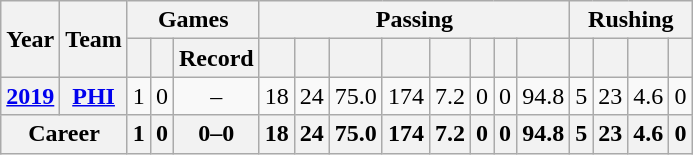<table class="wikitable" style="text-align:center;">
<tr>
<th rowspan="2">Year</th>
<th rowspan="2">Team</th>
<th colspan="3">Games</th>
<th colspan="8">Passing</th>
<th colspan="4">Rushing</th>
</tr>
<tr>
<th></th>
<th></th>
<th>Record</th>
<th></th>
<th></th>
<th></th>
<th></th>
<th></th>
<th></th>
<th></th>
<th></th>
<th></th>
<th></th>
<th></th>
<th></th>
</tr>
<tr>
<th><a href='#'>2019</a></th>
<th><a href='#'>PHI</a></th>
<td>1</td>
<td>0</td>
<td>–</td>
<td>18</td>
<td>24</td>
<td>75.0</td>
<td>174</td>
<td>7.2</td>
<td>0</td>
<td>0</td>
<td>94.8</td>
<td>5</td>
<td>23</td>
<td>4.6</td>
<td>0</td>
</tr>
<tr>
<th colspan="2">Career</th>
<th>1</th>
<th>0</th>
<th>0–0</th>
<th>18</th>
<th>24</th>
<th>75.0</th>
<th>174</th>
<th>7.2</th>
<th>0</th>
<th>0</th>
<th>94.8</th>
<th>5</th>
<th>23</th>
<th>4.6</th>
<th>0</th>
</tr>
</table>
